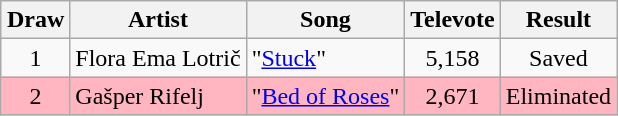<table class="sortable wikitable" style="margin: 1em auto 1em auto; text-align:center;">
<tr>
<th>Draw</th>
<th>Artist</th>
<th>Song </th>
<th>Televote</th>
<th>Result</th>
</tr>
<tr>
<td>1</td>
<td align="left">Flora Ema Lotrič</td>
<td align="left">"<a href='#'>Stuck</a>" </td>
<td>5,158</td>
<td>Saved</td>
</tr>
<tr style="background:lightpink;">
<td>2</td>
<td align="left">Gašper Rifelj</td>
<td align="left">"<a href='#'>Bed of Roses</a>" </td>
<td>2,671</td>
<td>Eliminated</td>
</tr>
</table>
